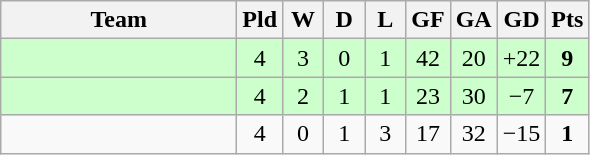<table class="wikitable" style="text-align:center;">
<tr>
<th width=150>Team</th>
<th width=20>Pld</th>
<th width=20>W</th>
<th width=20>D</th>
<th width=20>L</th>
<th width=20>GF</th>
<th width=20>GA</th>
<th width=20>GD</th>
<th width=20>Pts</th>
</tr>
<tr bgcolor=ccffcc>
<td align="left"></td>
<td>4</td>
<td>3</td>
<td>0</td>
<td>1</td>
<td>42</td>
<td>20</td>
<td>+22</td>
<td><strong>9</strong></td>
</tr>
<tr bgcolor=ccffcc>
<td align="left"></td>
<td>4</td>
<td>2</td>
<td>1</td>
<td>1</td>
<td>23</td>
<td>30</td>
<td>−7</td>
<td><strong>7</strong></td>
</tr>
<tr>
<td align="left"></td>
<td>4</td>
<td>0</td>
<td>1</td>
<td>3</td>
<td>17</td>
<td>32</td>
<td>−15</td>
<td><strong>1</strong></td>
</tr>
</table>
